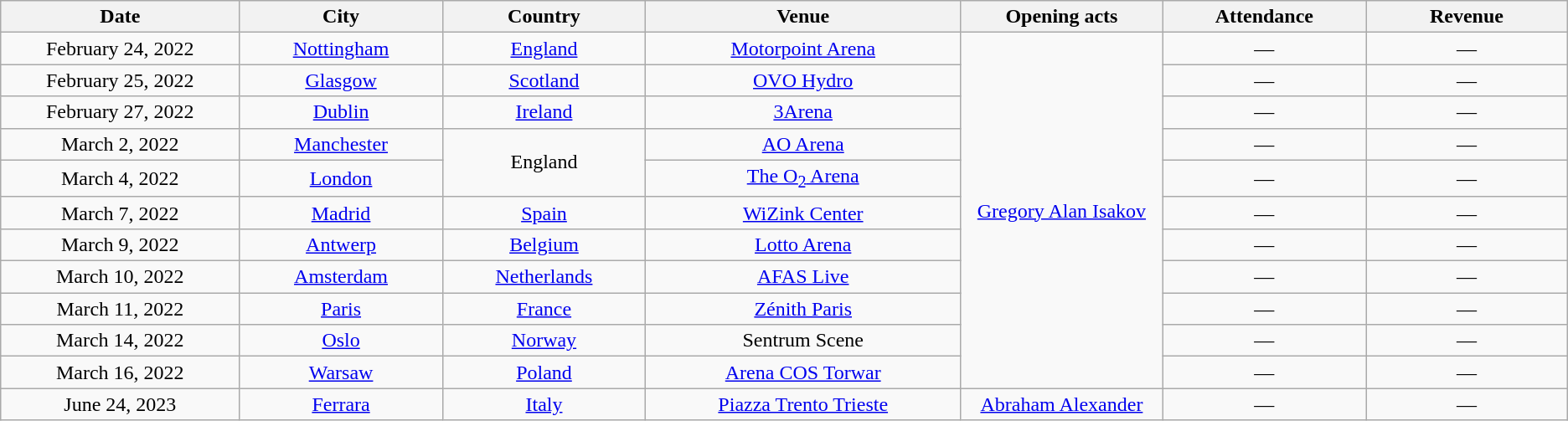<table class="wikitable plainrowheaders" style="text-align:center;">
<tr>
<th scope="col" style="width:12em;">Date</th>
<th scope="col" style="width:10em;">City</th>
<th scope="col" style="width:10em;">Country</th>
<th scope="col" style="width:16em;">Venue</th>
<th scope="col" style="width:10em;">Opening acts</th>
<th scope="col" style="width:10em;">Attendance</th>
<th scope="col" style="width:10em;">Revenue</th>
</tr>
<tr>
<td>February 24, 2022</td>
<td><a href='#'>Nottingham</a></td>
<td><a href='#'>England</a></td>
<td><a href='#'>Motorpoint Arena</a></td>
<td rowspan="11"><a href='#'>Gregory Alan Isakov</a></td>
<td>—</td>
<td>—</td>
</tr>
<tr>
<td>February 25, 2022</td>
<td><a href='#'>Glasgow</a></td>
<td><a href='#'>Scotland</a></td>
<td><a href='#'>OVO Hydro</a></td>
<td>—</td>
<td>—</td>
</tr>
<tr>
<td>February 27, 2022</td>
<td><a href='#'>Dublin</a></td>
<td><a href='#'>Ireland</a></td>
<td><a href='#'>3Arena</a></td>
<td>—</td>
<td>—</td>
</tr>
<tr>
<td>March 2, 2022</td>
<td><a href='#'>Manchester</a></td>
<td rowspan="2">England</td>
<td><a href='#'>AO Arena</a></td>
<td>—</td>
<td>—</td>
</tr>
<tr>
<td>March 4, 2022</td>
<td><a href='#'>London</a></td>
<td><a href='#'>The O<sub>2</sub> Arena</a></td>
<td>—</td>
<td>—</td>
</tr>
<tr>
<td>March 7, 2022</td>
<td><a href='#'>Madrid</a></td>
<td><a href='#'>Spain</a></td>
<td><a href='#'>WiZink Center</a></td>
<td>—</td>
<td>—</td>
</tr>
<tr>
<td>March 9, 2022</td>
<td><a href='#'>Antwerp</a></td>
<td><a href='#'>Belgium</a></td>
<td><a href='#'>Lotto Arena</a></td>
<td>—</td>
<td>—</td>
</tr>
<tr>
<td>March 10, 2022</td>
<td><a href='#'>Amsterdam</a></td>
<td><a href='#'>Netherlands</a></td>
<td><a href='#'>AFAS Live</a></td>
<td>—</td>
<td>—</td>
</tr>
<tr>
<td>March 11, 2022</td>
<td><a href='#'>Paris</a></td>
<td><a href='#'>France</a></td>
<td><a href='#'>Zénith Paris</a></td>
<td>—</td>
<td>—</td>
</tr>
<tr>
<td>March 14, 2022</td>
<td><a href='#'>Oslo</a></td>
<td><a href='#'>Norway</a></td>
<td>Sentrum Scene</td>
<td>—</td>
<td>—</td>
</tr>
<tr>
<td>March 16, 2022</td>
<td><a href='#'>Warsaw</a></td>
<td><a href='#'>Poland</a></td>
<td><a href='#'>Arena COS Torwar</a></td>
<td>—</td>
<td>—</td>
</tr>
<tr>
<td>June 24, 2023</td>
<td><a href='#'>Ferrara</a></td>
<td><a href='#'>Italy</a></td>
<td><a href='#'>Piazza Trento Trieste</a></td>
<td rowspan="11"><a href='#'>Abraham Alexander</a></td>
<td>—</td>
<td>—</td>
</tr>
</table>
